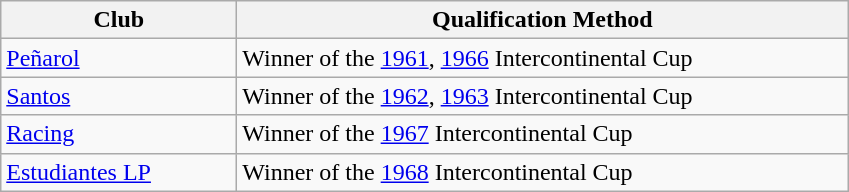<table class="wikitable">
<tr>
<th width=150px>Club</th>
<th width=400px>Qualification Method</th>
</tr>
<tr>
<td> <a href='#'>Peñarol</a></td>
<td>Winner of the <a href='#'>1961</a>, <a href='#'>1966</a> Intercontinental Cup</td>
</tr>
<tr>
<td> <a href='#'>Santos</a></td>
<td>Winner of the <a href='#'>1962</a>, <a href='#'>1963</a> Intercontinental Cup</td>
</tr>
<tr>
<td> <a href='#'>Racing</a></td>
<td>Winner of the <a href='#'>1967</a> Intercontinental Cup</td>
</tr>
<tr>
<td> <a href='#'>Estudiantes LP</a></td>
<td>Winner of the <a href='#'>1968</a> Intercontinental Cup</td>
</tr>
</table>
